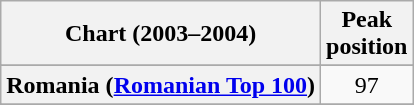<table class="wikitable sortable plainrowheaders" style="text-align:center">
<tr>
<th scope="col">Chart (2003–2004)</th>
<th scope="col">Peak<br>position</th>
</tr>
<tr>
</tr>
<tr>
</tr>
<tr>
</tr>
<tr>
</tr>
<tr>
</tr>
<tr>
</tr>
<tr>
</tr>
<tr>
</tr>
<tr>
</tr>
<tr>
</tr>
<tr>
</tr>
<tr>
</tr>
<tr>
</tr>
<tr>
<th scope="row">Romania (<a href='#'>Romanian Top 100</a>)</th>
<td align="center">97</td>
</tr>
<tr>
</tr>
<tr>
</tr>
<tr>
</tr>
<tr>
</tr>
<tr>
</tr>
</table>
